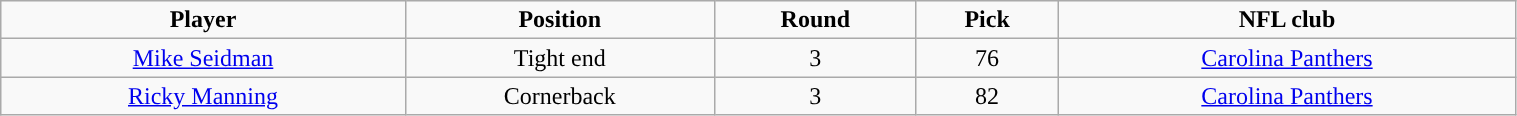<table class="wikitable" width="80%">
<tr align="center">
<td><strong>Player</strong></td>
<td><strong>Position</strong></td>
<td><strong>Round</strong></td>
<td><strong>Pick</strong></td>
<td><strong>NFL club</strong></td>
</tr>
<tr align="center" bgcolor="">
<td><a href='#'>Mike Seidman</a></td>
<td>Tight end</td>
<td>3</td>
<td>76</td>
<td><a href='#'>Carolina Panthers</a></td>
</tr>
<tr align="center" bgcolor="">
<td><a href='#'>Ricky Manning</a></td>
<td>Cornerback</td>
<td>3</td>
<td>82</td>
<td><a href='#'>Carolina Panthers</a></td>
</tr>
</table>
